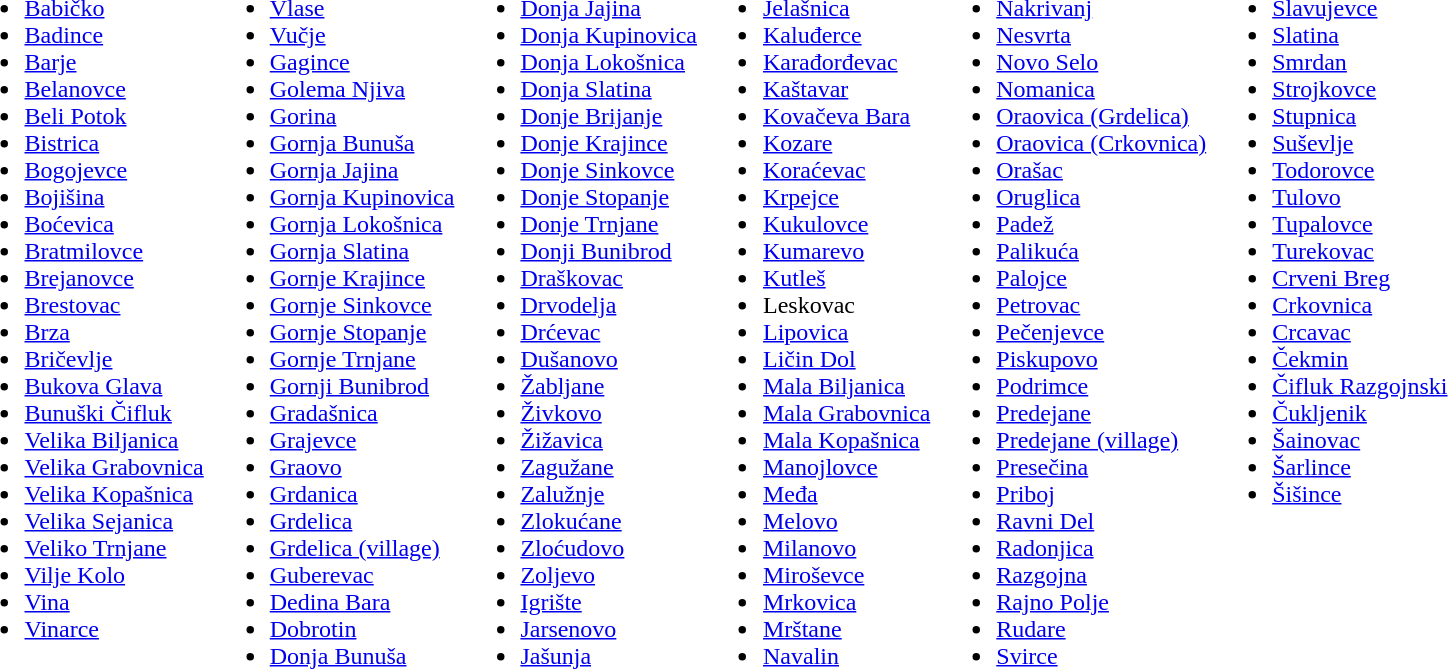<table>
<tr valign=top>
<td><br><ul><li><a href='#'>Babičko</a></li><li><a href='#'>Badince</a></li><li><a href='#'>Barje</a></li><li><a href='#'>Belanovce</a></li><li><a href='#'>Beli Potok</a></li><li><a href='#'>Bistrica</a></li><li><a href='#'>Bogojevce</a></li><li><a href='#'>Bojišina</a></li><li><a href='#'>Boćevica</a></li><li><a href='#'>Bratmilovce</a></li><li><a href='#'>Brejanovce</a></li><li><a href='#'>Brestovac</a></li><li><a href='#'>Brza</a></li><li><a href='#'>Bričevlje</a></li><li><a href='#'>Bukova Glava</a></li><li><a href='#'>Bunuški Čifluk</a></li><li><a href='#'>Velika Biljanica</a></li><li><a href='#'>Velika Grabovnica</a></li><li><a href='#'>Velika Kopašnica</a></li><li><a href='#'>Velika Sejanica</a></li><li><a href='#'>Veliko Trnjane</a></li><li><a href='#'>Vilje Kolo</a></li><li><a href='#'>Vina</a></li><li><a href='#'>Vinarce</a></li></ul></td>
<td><br><ul><li><a href='#'>Vlase</a></li><li><a href='#'>Vučje</a></li><li><a href='#'>Gagince</a></li><li><a href='#'>Golema Njiva</a></li><li><a href='#'>Gorina</a></li><li><a href='#'>Gornja Bunuša</a></li><li><a href='#'>Gornja Jajina</a></li><li><a href='#'>Gornja Kupinovica</a></li><li><a href='#'>Gornja Lokošnica</a></li><li><a href='#'>Gornja Slatina</a></li><li><a href='#'>Gornje Krajince</a></li><li><a href='#'>Gornje Sinkovce</a></li><li><a href='#'>Gornje Stopanje</a></li><li><a href='#'>Gornje Trnjane</a></li><li><a href='#'>Gornji Bunibrod</a></li><li><a href='#'>Gradašnica</a></li><li><a href='#'>Grajevce</a></li><li><a href='#'>Graovo</a></li><li><a href='#'>Grdanica</a></li><li><a href='#'>Grdelica</a></li><li><a href='#'>Grdelica (village)</a></li><li><a href='#'>Guberevac</a></li><li><a href='#'>Dedina Bara</a></li><li><a href='#'>Dobrotin</a></li><li><a href='#'>Donja Bunuša</a></li></ul></td>
<td><br><ul><li><a href='#'>Donja Jajina</a></li><li><a href='#'>Donja Kupinovica</a></li><li><a href='#'>Donja Lokošnica</a></li><li><a href='#'>Donja Slatina</a></li><li><a href='#'>Donje Brijanje</a></li><li><a href='#'>Donje Krajince</a></li><li><a href='#'>Donje Sinkovce</a></li><li><a href='#'>Donje Stopanje</a></li><li><a href='#'>Donje Trnjane</a></li><li><a href='#'>Donji Bunibrod</a></li><li><a href='#'>Draškovac</a></li><li><a href='#'>Drvodelja</a></li><li><a href='#'>Drćevac</a></li><li><a href='#'>Dušanovo</a></li><li><a href='#'>Žabljane</a></li><li><a href='#'>Živkovo</a></li><li><a href='#'>Žižavica</a></li><li><a href='#'>Zagužane</a></li><li><a href='#'>Zalužnje</a></li><li><a href='#'>Zlokućane</a></li><li><a href='#'>Zloćudovo</a></li><li><a href='#'>Zoljevo</a></li><li><a href='#'>Igrište</a></li><li><a href='#'>Jarsenovo</a></li><li><a href='#'>Jašunja</a></li></ul></td>
<td><br><ul><li><a href='#'>Jelašnica</a></li><li><a href='#'>Kaluđerce</a></li><li><a href='#'>Karađorđevac</a></li><li><a href='#'>Kaštavar</a></li><li><a href='#'>Kovačeva Bara</a></li><li><a href='#'>Kozare</a></li><li><a href='#'>Koraćevac</a></li><li><a href='#'>Krpejce</a></li><li><a href='#'>Kukulovce</a></li><li><a href='#'>Kumarevo</a></li><li><a href='#'>Kutleš</a></li><li>Leskovac</li><li><a href='#'>Lipovica</a></li><li><a href='#'>Ličin Dol</a></li><li><a href='#'>Mala Biljanica</a></li><li><a href='#'>Mala Grabovnica</a></li><li><a href='#'>Mala Kopašnica</a></li><li><a href='#'>Manojlovce</a></li><li><a href='#'>Međa</a></li><li><a href='#'>Melovo</a></li><li><a href='#'>Milanovo</a></li><li><a href='#'>Miroševce</a></li><li><a href='#'>Mrkovica</a></li><li><a href='#'>Mrštane</a></li><li><a href='#'>Navalin</a></li></ul></td>
<td><br><ul><li><a href='#'>Nakrivanj</a></li><li><a href='#'>Nesvrta</a></li><li><a href='#'>Novo Selo</a></li><li><a href='#'>Nomanica</a></li><li><a href='#'>Oraovica (Grdelica)</a></li><li><a href='#'>Oraovica (Crkovnica)</a></li><li><a href='#'>Orašac</a></li><li><a href='#'>Oruglica</a></li><li><a href='#'>Padež</a></li><li><a href='#'>Palikuća</a></li><li><a href='#'>Palojce</a></li><li><a href='#'>Petrovac</a></li><li><a href='#'>Pečenjevce</a></li><li><a href='#'>Piskupovo</a></li><li><a href='#'>Podrimce</a></li><li><a href='#'>Predejane</a></li><li><a href='#'>Predejane (village)</a></li><li><a href='#'>Presečina</a></li><li><a href='#'>Priboj</a></li><li><a href='#'>Ravni Del</a></li><li><a href='#'>Radonjica</a></li><li><a href='#'>Razgojna</a></li><li><a href='#'>Rajno Polje</a></li><li><a href='#'>Rudare</a></li><li><a href='#'>Svirce</a></li></ul></td>
<td><br><ul><li><a href='#'>Slavujevce</a></li><li><a href='#'>Slatina</a></li><li><a href='#'>Smrdan</a></li><li><a href='#'>Strojkovce</a></li><li><a href='#'>Stupnica</a></li><li><a href='#'>Suševlje</a></li><li><a href='#'>Todorovce</a></li><li><a href='#'>Tulovo</a></li><li><a href='#'>Tupalovce</a></li><li><a href='#'>Turekovac</a></li><li><a href='#'>Crveni Breg</a></li><li><a href='#'>Crkovnica</a></li><li><a href='#'>Crcavac</a></li><li><a href='#'>Čekmin</a></li><li><a href='#'>Čifluk Razgojnski</a></li><li><a href='#'>Čukljenik</a></li><li><a href='#'>Šainovac</a></li><li><a href='#'>Šarlince</a></li><li><a href='#'>Šišince</a></li></ul></td>
</tr>
</table>
